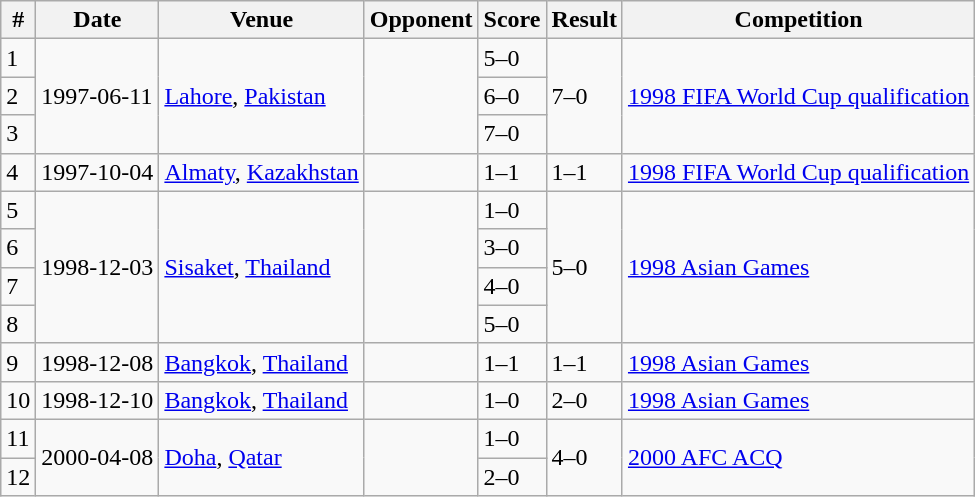<table class="wikitable">
<tr>
<th>#</th>
<th>Date</th>
<th>Venue</th>
<th>Opponent</th>
<th>Score</th>
<th>Result</th>
<th>Competition</th>
</tr>
<tr>
<td>1</td>
<td rowspan=3>1997-06-11</td>
<td rowspan=3><a href='#'>Lahore</a>, <a href='#'>Pakistan</a></td>
<td rowspan=3></td>
<td>5–0</td>
<td rowspan=3>7–0</td>
<td rowspan=3><a href='#'>1998 FIFA World Cup qualification</a></td>
</tr>
<tr>
<td>2</td>
<td>6–0</td>
</tr>
<tr>
<td>3</td>
<td>7–0</td>
</tr>
<tr>
<td>4</td>
<td>1997-10-04</td>
<td><a href='#'>Almaty</a>, <a href='#'>Kazakhstan</a></td>
<td></td>
<td>1–1</td>
<td>1–1</td>
<td><a href='#'>1998 FIFA World Cup qualification</a></td>
</tr>
<tr>
<td>5</td>
<td rowspan=4>1998-12-03</td>
<td rowspan=4><a href='#'>Sisaket</a>, <a href='#'>Thailand</a></td>
<td rowspan=4></td>
<td>1–0</td>
<td rowspan=4>5–0</td>
<td rowspan=4><a href='#'>1998 Asian Games</a></td>
</tr>
<tr>
<td>6</td>
<td>3–0</td>
</tr>
<tr>
<td>7</td>
<td>4–0</td>
</tr>
<tr>
<td>8</td>
<td>5–0</td>
</tr>
<tr>
<td>9</td>
<td>1998-12-08</td>
<td><a href='#'>Bangkok</a>, <a href='#'>Thailand</a></td>
<td></td>
<td>1–1</td>
<td>1–1</td>
<td><a href='#'>1998 Asian Games</a></td>
</tr>
<tr>
<td>10</td>
<td>1998-12-10</td>
<td><a href='#'>Bangkok</a>, <a href='#'>Thailand</a></td>
<td></td>
<td>1–0</td>
<td>2–0</td>
<td><a href='#'>1998 Asian Games</a></td>
</tr>
<tr>
<td>11</td>
<td rowspan=2>2000-04-08</td>
<td rowspan=2><a href='#'>Doha</a>, <a href='#'>Qatar</a></td>
<td rowspan=2></td>
<td>1–0</td>
<td rowspan=2>4–0</td>
<td rowspan=2><a href='#'>2000 AFC ACQ</a></td>
</tr>
<tr>
<td>12</td>
<td>2–0</td>
</tr>
</table>
